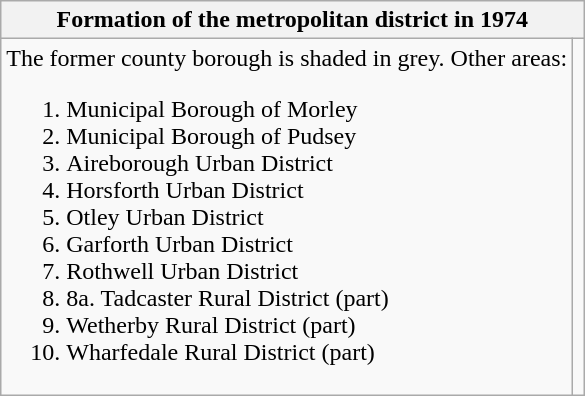<table class="wikitable">
<tr>
<th colspan="2">Formation of the metropolitan district in 1974</th>
</tr>
<tr>
<td>The former county borough is shaded in grey. Other areas:<br><ol><li>Municipal Borough of Morley</li><li>Municipal Borough of Pudsey</li><li>Aireborough Urban District</li><li>Horsforth Urban District</li><li>Otley Urban District</li><li>Garforth Urban District</li><li>Rothwell Urban District</li><li>8a. Tadcaster Rural District (part)</li><li>Wetherby Rural District (part)</li><li>Wharfedale Rural District (part)</li></ol></td>
<td></td>
</tr>
</table>
